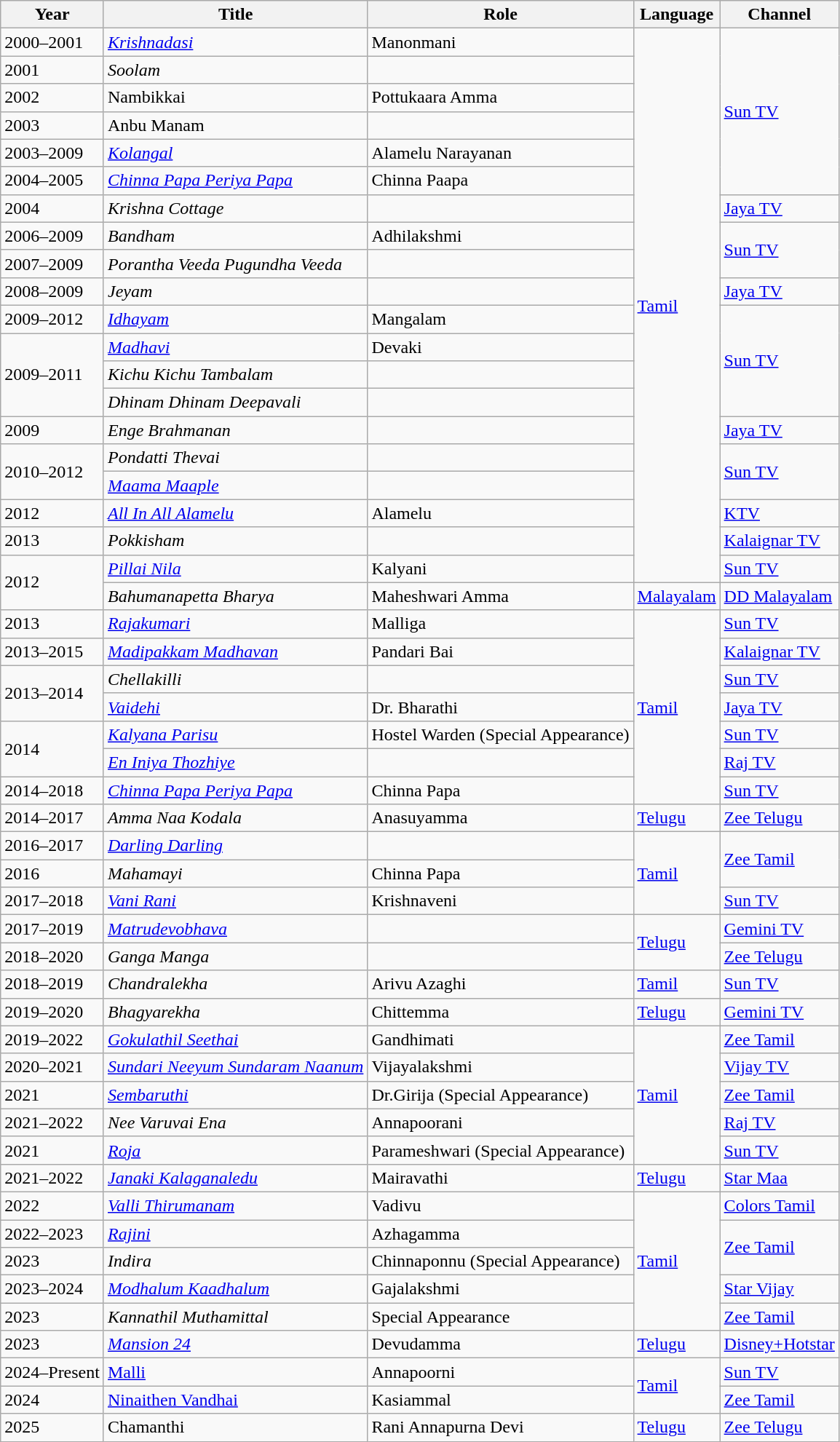<table class="wikitable sortable">
<tr>
<th>Year</th>
<th>Title</th>
<th>Role</th>
<th>Language</th>
<th>Channel</th>
</tr>
<tr>
<td>2000–2001</td>
<td><em><a href='#'>Krishnadasi</a></em></td>
<td>Manonmani</td>
<td rowspan="20"><a href='#'>Tamil</a></td>
<td rowspan="6"><a href='#'>Sun TV</a></td>
</tr>
<tr>
<td>2001</td>
<td><em>Soolam</em></td>
<td></td>
</tr>
<tr>
<td>2002</td>
<td>Nambikkai</td>
<td>Pottukaara Amma</td>
</tr>
<tr>
<td>2003</td>
<td>Anbu Manam</td>
<td></td>
</tr>
<tr>
<td>2003–2009</td>
<td><em><a href='#'>Kolangal</a></em></td>
<td>Alamelu Narayanan</td>
</tr>
<tr>
<td>2004–2005</td>
<td><em><a href='#'>Chinna Papa Periya Papa</a></em></td>
<td>Chinna Paapa</td>
</tr>
<tr>
<td>2004</td>
<td><em>Krishna Cottage</em></td>
<td></td>
<td><a href='#'>Jaya TV</a></td>
</tr>
<tr>
<td>2006–2009</td>
<td><em>Bandham</em></td>
<td>Adhilakshmi</td>
<td rowspan="2"><a href='#'>Sun TV</a></td>
</tr>
<tr>
<td>2007–2009</td>
<td><em>Porantha Veeda Pugundha Veeda</em></td>
<td></td>
</tr>
<tr>
<td>2008–2009</td>
<td><em>Jeyam</em></td>
<td></td>
<td><a href='#'>Jaya TV</a></td>
</tr>
<tr>
<td>2009–2012</td>
<td><em><a href='#'>Idhayam</a></em></td>
<td>Mangalam</td>
<td rowspan="4"><a href='#'>Sun TV</a></td>
</tr>
<tr>
<td rowspan="3">2009–2011</td>
<td><em><a href='#'>Madhavi</a></em></td>
<td>Devaki</td>
</tr>
<tr>
<td><em>Kichu Kichu Tambalam</em></td>
<td></td>
</tr>
<tr>
<td><em>Dhinam Dhinam Deepavali</em></td>
<td></td>
</tr>
<tr>
<td>2009</td>
<td><em>Enge Brahmanan</em></td>
<td></td>
<td><a href='#'>Jaya TV</a></td>
</tr>
<tr>
<td rowspan="2">2010–2012</td>
<td><em>Pondatti Thevai</em></td>
<td></td>
<td rowspan="2"><a href='#'>Sun TV</a></td>
</tr>
<tr>
<td><em><a href='#'>Maama Maaple</a></em></td>
<td></td>
</tr>
<tr>
<td>2012</td>
<td><em><a href='#'>All In All Alamelu</a></em></td>
<td>Alamelu</td>
<td><a href='#'>KTV</a></td>
</tr>
<tr>
<td>2013</td>
<td><em>Pokkisham</em></td>
<td></td>
<td><a href='#'>Kalaignar TV</a></td>
</tr>
<tr>
<td rowspan="2">2012</td>
<td><em><a href='#'>Pillai Nila</a></em></td>
<td>Kalyani</td>
<td><a href='#'>Sun TV</a></td>
</tr>
<tr>
<td><em>Bahumanapetta Bharya</em></td>
<td>Maheshwari Amma</td>
<td><a href='#'>Malayalam</a></td>
<td><a href='#'>DD Malayalam</a></td>
</tr>
<tr>
<td>2013</td>
<td><em><a href='#'>Rajakumari</a></em></td>
<td>Malliga</td>
<td rowspan="7"><a href='#'>Tamil</a></td>
<td><a href='#'>Sun TV</a></td>
</tr>
<tr>
<td>2013–2015</td>
<td><em><a href='#'>Madipakkam Madhavan</a></em></td>
<td>Pandari Bai</td>
<td><a href='#'>Kalaignar TV</a></td>
</tr>
<tr>
<td rowspan="2">2013–2014</td>
<td><em>Chellakilli</em></td>
<td></td>
<td><a href='#'>Sun TV</a></td>
</tr>
<tr>
<td><em><a href='#'>Vaidehi</a></em></td>
<td>Dr. Bharathi</td>
<td><a href='#'>Jaya TV</a></td>
</tr>
<tr>
<td rowspan="2">2014</td>
<td><em><a href='#'>Kalyana Parisu</a></em></td>
<td>Hostel Warden (Special Appearance)</td>
<td><a href='#'>Sun TV</a></td>
</tr>
<tr>
<td><em><a href='#'>En Iniya Thozhiye</a></em></td>
<td></td>
<td><a href='#'>Raj TV</a></td>
</tr>
<tr>
<td>2014–2018</td>
<td><em><a href='#'>Chinna Papa Periya Papa</a></em></td>
<td>Chinna Papa</td>
<td><a href='#'>Sun TV</a></td>
</tr>
<tr>
<td>2014–2017</td>
<td><em>Amma Naa Kodala</em></td>
<td>Anasuyamma</td>
<td><a href='#'>Telugu</a></td>
<td><a href='#'>Zee Telugu</a></td>
</tr>
<tr>
<td>2016–2017</td>
<td><em><a href='#'>Darling Darling</a></em></td>
<td></td>
<td rowspan="3"><a href='#'>Tamil</a></td>
<td rowspan="2"><a href='#'>Zee Tamil</a></td>
</tr>
<tr>
<td>2016</td>
<td><em>Mahamayi</em></td>
<td>Chinna Papa</td>
</tr>
<tr>
<td>2017–2018</td>
<td><em><a href='#'>Vani Rani</a></em></td>
<td>Krishnaveni</td>
<td><a href='#'>Sun TV</a></td>
</tr>
<tr>
<td>2017–2019</td>
<td><em><a href='#'>Matrudevobhava</a></em></td>
<td></td>
<td rowspan="2"><a href='#'>Telugu</a></td>
<td><a href='#'>Gemini TV</a></td>
</tr>
<tr>
<td>2018–2020</td>
<td><em>Ganga Manga</em></td>
<td></td>
<td><a href='#'>Zee Telugu</a></td>
</tr>
<tr>
<td>2018–2019</td>
<td><em>Chandralekha</em></td>
<td>Arivu Azaghi</td>
<td><a href='#'>Tamil</a></td>
<td><a href='#'>Sun TV</a></td>
</tr>
<tr>
<td>2019–2020</td>
<td><em>Bhagyarekha</em></td>
<td>Chittemma</td>
<td><a href='#'>Telugu</a></td>
<td><a href='#'>Gemini TV</a></td>
</tr>
<tr>
<td>2019–2022</td>
<td><em><a href='#'>Gokulathil Seethai</a></em></td>
<td>Gandhimati</td>
<td rowspan="5"><a href='#'>Tamil</a></td>
<td><a href='#'>Zee Tamil</a></td>
</tr>
<tr>
<td>2020–2021</td>
<td><em><a href='#'>Sundari Neeyum Sundaram Naanum</a></em></td>
<td>Vijayalakshmi</td>
<td><a href='#'>Vijay TV</a></td>
</tr>
<tr>
<td>2021</td>
<td><em><a href='#'>Sembaruthi</a></em></td>
<td>Dr.Girija (Special Appearance)</td>
<td><a href='#'>Zee Tamil</a></td>
</tr>
<tr>
<td>2021–2022</td>
<td><em>Nee Varuvai Ena</em></td>
<td>Annapoorani</td>
<td><a href='#'>Raj TV</a></td>
</tr>
<tr>
<td>2021</td>
<td><em><a href='#'>Roja</a></em></td>
<td>Parameshwari (Special Appearance)</td>
<td><a href='#'>Sun TV</a></td>
</tr>
<tr>
<td>2021–2022</td>
<td><em><a href='#'>Janaki Kalaganaledu</a></em></td>
<td>Mairavathi</td>
<td><a href='#'>Telugu</a></td>
<td><a href='#'>Star Maa</a></td>
</tr>
<tr>
<td>2022</td>
<td><em><a href='#'>Valli Thirumanam</a></em></td>
<td>Vadivu</td>
<td rowspan="5"><a href='#'>Tamil</a></td>
<td><a href='#'>Colors Tamil</a></td>
</tr>
<tr>
<td>2022–2023</td>
<td><em><a href='#'>Rajini</a></em></td>
<td>Azhagamma</td>
<td rowspan="2"><a href='#'>Zee Tamil</a></td>
</tr>
<tr>
<td>2023</td>
<td><em>Indira</em></td>
<td>Chinnaponnu (Special Appearance)</td>
</tr>
<tr>
<td>2023–2024</td>
<td><em><a href='#'>Modhalum Kaadhalum</a></em></td>
<td>Gajalakshmi</td>
<td><a href='#'>Star Vijay</a></td>
</tr>
<tr>
<td>2023</td>
<td><em>Kannathil Muthamittal</em></td>
<td>Special Appearance</td>
<td><a href='#'>Zee Tamil</a></td>
</tr>
<tr>
<td>2023</td>
<td><em><a href='#'>Mansion 24</a></em></td>
<td>Devudamma</td>
<td><a href='#'>Telugu</a></td>
<td><a href='#'>Disney+Hotstar</a></td>
</tr>
<tr>
<td>2024–Present</td>
<td><a href='#'>Malli</a></td>
<td>Annapoorni</td>
<td rowspan="2"><a href='#'>Tamil</a></td>
<td><a href='#'>Sun TV</a></td>
</tr>
<tr>
<td>2024</td>
<td><a href='#'>Ninaithen Vandhai</a></td>
<td>Kasiammal</td>
<td><a href='#'>Zee Tamil</a></td>
</tr>
<tr>
<td>2025</td>
<td>Chamanthi</td>
<td>Rani Annapurna Devi</td>
<td><a href='#'>Telugu</a></td>
<td><a href='#'>Zee Telugu</a></td>
</tr>
</table>
